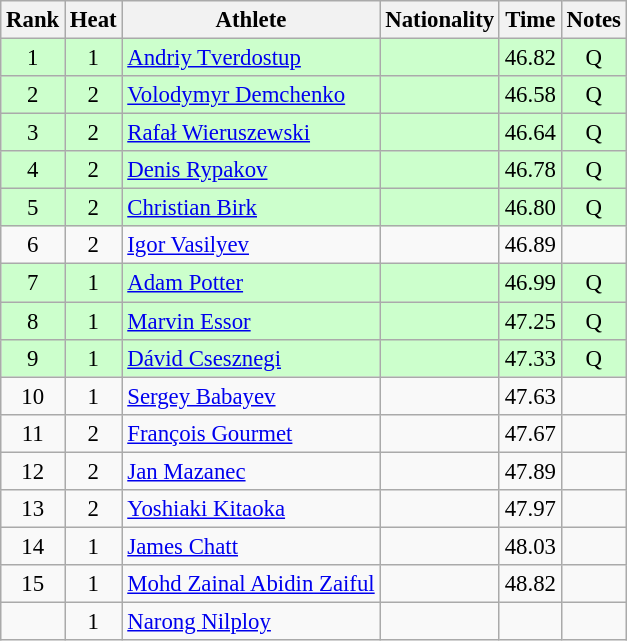<table class="wikitable sortable" style="text-align:center;font-size:95%">
<tr>
<th>Rank</th>
<th>Heat</th>
<th>Athlete</th>
<th>Nationality</th>
<th>Time</th>
<th>Notes</th>
</tr>
<tr bgcolor=ccffcc>
<td>1</td>
<td>1</td>
<td align="left"><a href='#'>Andriy Tverdostup</a></td>
<td align=left></td>
<td>46.82</td>
<td>Q</td>
</tr>
<tr bgcolor=ccffcc>
<td>2</td>
<td>2</td>
<td align="left"><a href='#'>Volodymyr Demchenko</a></td>
<td align=left></td>
<td>46.58</td>
<td>Q</td>
</tr>
<tr bgcolor=ccffcc>
<td>3</td>
<td>2</td>
<td align="left"><a href='#'>Rafał Wieruszewski</a></td>
<td align=left></td>
<td>46.64</td>
<td>Q</td>
</tr>
<tr bgcolor=ccffcc>
<td>4</td>
<td>2</td>
<td align="left"><a href='#'>Denis Rypakov</a></td>
<td align=left></td>
<td>46.78</td>
<td>Q</td>
</tr>
<tr bgcolor=ccffcc>
<td>5</td>
<td>2</td>
<td align="left"><a href='#'>Christian Birk</a></td>
<td align=left></td>
<td>46.80</td>
<td>Q</td>
</tr>
<tr>
<td>6</td>
<td>2</td>
<td align="left"><a href='#'>Igor Vasilyev</a></td>
<td align=left></td>
<td>46.89</td>
<td></td>
</tr>
<tr bgcolor=ccffcc>
<td>7</td>
<td>1</td>
<td align="left"><a href='#'>Adam Potter</a></td>
<td align=left></td>
<td>46.99</td>
<td>Q</td>
</tr>
<tr bgcolor=ccffcc>
<td>8</td>
<td>1</td>
<td align="left"><a href='#'>Marvin Essor</a></td>
<td align=left></td>
<td>47.25</td>
<td>Q</td>
</tr>
<tr bgcolor=ccffcc>
<td>9</td>
<td>1</td>
<td align="left"><a href='#'>Dávid Csesznegi</a></td>
<td align=left></td>
<td>47.33</td>
<td>Q</td>
</tr>
<tr>
<td>10</td>
<td>1</td>
<td align="left"><a href='#'>Sergey Babayev</a></td>
<td align=left></td>
<td>47.63</td>
<td></td>
</tr>
<tr>
<td>11</td>
<td>2</td>
<td align="left"><a href='#'>François Gourmet</a></td>
<td align=left></td>
<td>47.67</td>
<td></td>
</tr>
<tr>
<td>12</td>
<td>2</td>
<td align="left"><a href='#'>Jan Mazanec</a></td>
<td align=left></td>
<td>47.89</td>
<td></td>
</tr>
<tr>
<td>13</td>
<td>2</td>
<td align="left"><a href='#'>Yoshiaki Kitaoka</a></td>
<td align=left></td>
<td>47.97</td>
<td></td>
</tr>
<tr>
<td>14</td>
<td>1</td>
<td align="left"><a href='#'>James Chatt</a></td>
<td align=left></td>
<td>48.03</td>
<td></td>
</tr>
<tr>
<td>15</td>
<td>1</td>
<td align="left"><a href='#'>Mohd Zainal Abidin Zaiful</a></td>
<td align=left></td>
<td>48.82</td>
<td></td>
</tr>
<tr>
<td></td>
<td>1</td>
<td align="left"><a href='#'>Narong Nilploy</a></td>
<td align=left></td>
<td></td>
<td></td>
</tr>
</table>
